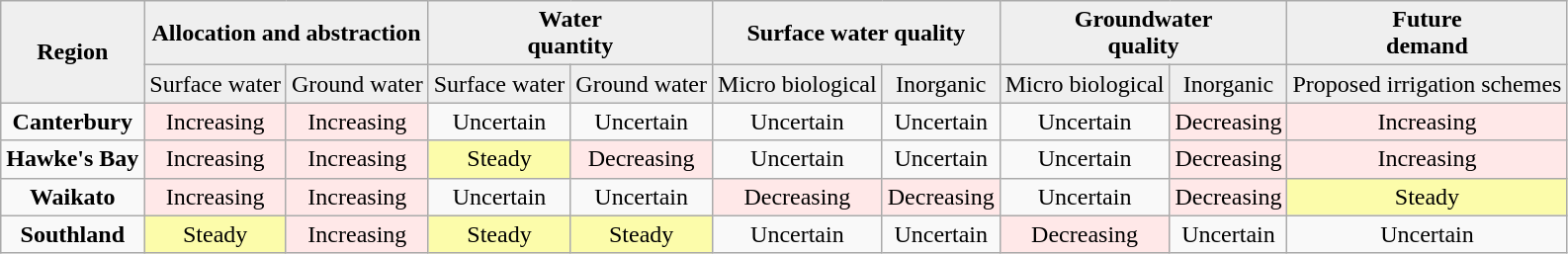<table class="wikitable" style="text-align:center">
<tr style="background:#efefef;">
<td rowspan="2"><strong>Region</strong></td>
<td colspan="2"><strong>Allocation and abstraction</strong></td>
<td colspan="2"><strong>Water <br> quantity</strong></td>
<td colspan="2"><strong>Surface water quality</strong></td>
<td colspan="2"><strong>Groundwater <br> quality</strong></td>
<td><strong>Future <br> demand</strong></td>
</tr>
<tr style="background:#efefef;">
<td>Surface water</td>
<td>Ground water</td>
<td>Surface water</td>
<td>Ground water</td>
<td>Micro biological</td>
<td>Inorganic</td>
<td>Micro biological</td>
<td>Inorganic</td>
<td>Proposed irrigation schemes</td>
</tr>
<tr>
<td><strong>Canterbury</strong></td>
<td bgcolor=#FFE8E8>Increasing</td>
<td bgcolor=#FFE8E8>Increasing</td>
<td>Uncertain</td>
<td>Uncertain</td>
<td>Uncertain</td>
<td>Uncertain</td>
<td>Uncertain</td>
<td bgcolor=#FFE8E8>Decreasing</td>
<td bgcolor=#FFE8E8>Increasing</td>
</tr>
<tr>
<td><strong>Hawke's Bay</strong></td>
<td bgcolor=#FFE8E8>Increasing</td>
<td bgcolor=#FFE8E8>Increasing</td>
<td bgcolor=#FCFCAA>Steady</td>
<td bgcolor=#FFE8E8>Decreasing</td>
<td>Uncertain</td>
<td>Uncertain</td>
<td>Uncertain</td>
<td bgcolor=#FFE8E8>Decreasing</td>
<td bgcolor=#FFE8E8>Increasing</td>
</tr>
<tr>
<td><strong>Waikato</strong></td>
<td bgcolor=#FFE8E8>Increasing</td>
<td bgcolor=#FFE8E8>Increasing</td>
<td>Uncertain</td>
<td>Uncertain</td>
<td bgcolor=#FFE8E8>Decreasing</td>
<td bgcolor=#FFE8E8>Decreasing</td>
<td>Uncertain</td>
<td bgcolor=#FFE8E8>Decreasing</td>
<td bgcolor=#FCFCAA>Steady</td>
</tr>
<tr>
<td><strong>Southland</strong></td>
<td bgcolor=#FCFCAA>Steady</td>
<td bgcolor=#FFE8E8>Increasing</td>
<td bgcolor=#FCFCAA>Steady</td>
<td bgcolor=#FCFCAA>Steady</td>
<td>Uncertain</td>
<td>Uncertain</td>
<td bgcolor=#FFE8E8>Decreasing</td>
<td>Uncertain</td>
<td>Uncertain</td>
</tr>
</table>
